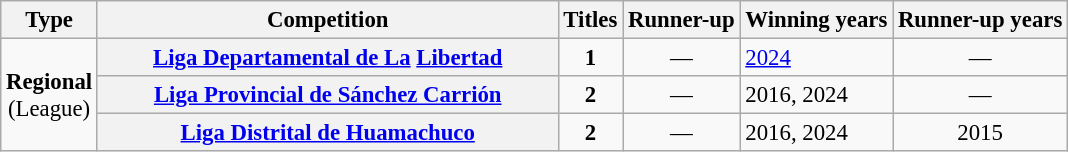<table class="wikitable plainrowheaders" style="font-size:95%; text-align:center;">
<tr>
<th>Type</th>
<th width="300px">Competition</th>
<th>Titles</th>
<th>Runner-up</th>
<th>Winning years</th>
<th>Runner-up years</th>
</tr>
<tr>
<td rowspan="3"><strong>Regional</strong><br>(League)</td>
<th scope="col"><a href='#'>Liga Departamental de La</a> <a href='#'>Libertad</a></th>
<td><strong>1</strong></td>
<td style="text-align:center;">—</td>
<td align="left"><a href='#'>2024</a></td>
<td style="text-align:center;">—</td>
</tr>
<tr>
<th scope="col"><a href='#'>Liga Provincial de Sánchez Carrión</a></th>
<td><strong>2</strong></td>
<td>—</td>
<td align="left">2016, 2024</td>
<td>—</td>
</tr>
<tr>
<th scope="col"><a href='#'>Liga Distrital de Huamachuco</a></th>
<td><strong>2</strong></td>
<td>—</td>
<td align="left">2016, 2024</td>
<td>2015</td>
</tr>
</table>
